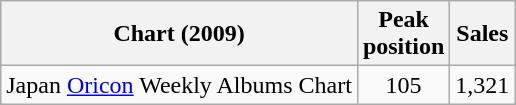<table class="wikitable sortable">
<tr>
<th>Chart (2009)</th>
<th>Peak<br>position</th>
<th>Sales</th>
</tr>
<tr>
<td>Japan <a href='#'>Oricon</a> Weekly Albums Chart</td>
<td align="center">105</td>
<td align="center">1,321</td>
</tr>
</table>
